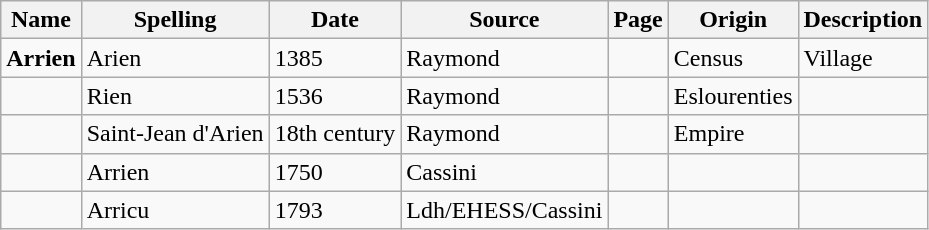<table class="wikitable">
<tr>
<th>Name</th>
<th>Spelling</th>
<th>Date</th>
<th>Source</th>
<th>Page</th>
<th>Origin</th>
<th>Description</th>
</tr>
<tr>
<td><strong>Arrien</strong></td>
<td>Arien</td>
<td>1385</td>
<td>Raymond</td>
<td></td>
<td>Census</td>
<td>Village</td>
</tr>
<tr>
<td></td>
<td>Rien</td>
<td>1536</td>
<td>Raymond</td>
<td></td>
<td>Eslourenties</td>
<td></td>
</tr>
<tr>
<td></td>
<td>Saint-Jean d'Arien</td>
<td>18th century</td>
<td>Raymond</td>
<td></td>
<td>Empire</td>
<td></td>
</tr>
<tr>
<td></td>
<td>Arrien</td>
<td>1750</td>
<td>Cassini</td>
<td></td>
<td></td>
<td></td>
</tr>
<tr>
<td></td>
<td>Arricu</td>
<td>1793</td>
<td>Ldh/EHESS/Cassini</td>
<td></td>
<td></td>
<td></td>
</tr>
</table>
